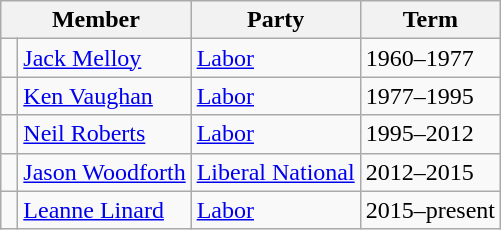<table class="wikitable">
<tr>
<th colspan="2">Member</th>
<th>Party</th>
<th>Term</th>
</tr>
<tr>
<td> </td>
<td><a href='#'>Jack Melloy</a></td>
<td><a href='#'>Labor</a></td>
<td>1960–1977</td>
</tr>
<tr>
<td> </td>
<td><a href='#'>Ken Vaughan</a></td>
<td><a href='#'>Labor</a></td>
<td>1977–1995</td>
</tr>
<tr>
<td> </td>
<td><a href='#'>Neil Roberts</a></td>
<td><a href='#'>Labor</a></td>
<td>1995–2012</td>
</tr>
<tr>
<td> </td>
<td><a href='#'>Jason Woodforth</a></td>
<td><a href='#'>Liberal National</a></td>
<td>2012–2015</td>
</tr>
<tr>
<td> </td>
<td><a href='#'>Leanne Linard</a></td>
<td><a href='#'>Labor</a></td>
<td>2015–present</td>
</tr>
</table>
